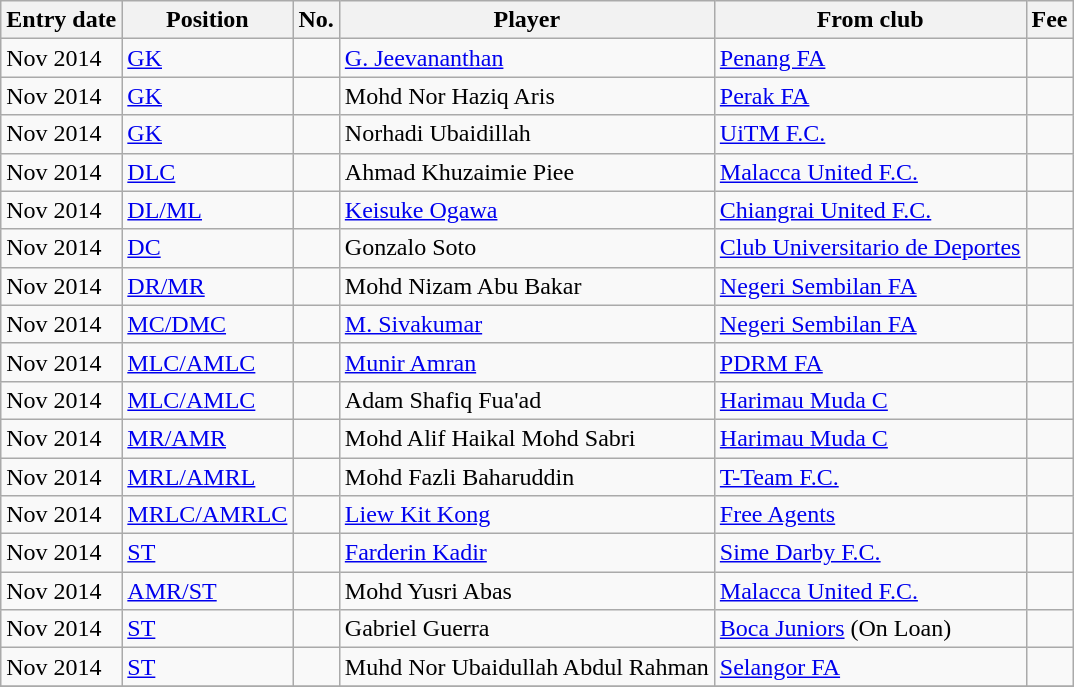<table class="wikitable sortable">
<tr>
<th>Entry date</th>
<th>Position</th>
<th>No.</th>
<th>Player</th>
<th>From club</th>
<th>Fee</th>
</tr>
<tr>
<td>Nov 2014</td>
<td><a href='#'>GK</a></td>
<td></td>
<td> <a href='#'>G. Jeevananthan</a></td>
<td> <a href='#'>Penang FA</a></td>
<td></td>
</tr>
<tr>
<td>Nov 2014</td>
<td><a href='#'>GK</a></td>
<td></td>
<td> Mohd Nor Haziq Aris</td>
<td> <a href='#'>Perak FA</a></td>
<td></td>
</tr>
<tr>
<td>Nov 2014</td>
<td><a href='#'>GK</a></td>
<td></td>
<td> Norhadi Ubaidillah</td>
<td> <a href='#'>UiTM F.C.</a></td>
<td></td>
</tr>
<tr>
<td>Nov 2014</td>
<td><a href='#'>DLC</a></td>
<td></td>
<td> Ahmad Khuzaimie Piee</td>
<td> <a href='#'>Malacca United F.C.</a></td>
<td></td>
</tr>
<tr>
<td>Nov 2014</td>
<td><a href='#'>DL/ML</a></td>
<td></td>
<td> <a href='#'>Keisuke Ogawa</a></td>
<td> <a href='#'>Chiangrai United F.C.</a></td>
<td></td>
</tr>
<tr>
<td>Nov 2014</td>
<td><a href='#'>DC</a></td>
<td></td>
<td> Gonzalo Soto</td>
<td> <a href='#'>Club Universitario de Deportes</a></td>
<td></td>
</tr>
<tr>
<td>Nov 2014</td>
<td><a href='#'>DR/MR</a></td>
<td></td>
<td> Mohd Nizam Abu Bakar</td>
<td> <a href='#'>Negeri Sembilan FA</a></td>
<td></td>
</tr>
<tr>
<td>Nov 2014</td>
<td><a href='#'>MC/DMC</a></td>
<td></td>
<td> <a href='#'>M. Sivakumar</a></td>
<td> <a href='#'>Negeri Sembilan FA</a></td>
<td></td>
</tr>
<tr>
<td>Nov 2014</td>
<td><a href='#'>MLC/AMLC</a></td>
<td></td>
<td> <a href='#'>Munir Amran</a></td>
<td> <a href='#'>PDRM FA</a></td>
<td></td>
</tr>
<tr>
<td>Nov 2014</td>
<td><a href='#'>MLC/AMLC</a></td>
<td></td>
<td> Adam Shafiq Fua'ad</td>
<td> <a href='#'>Harimau Muda C</a></td>
<td></td>
</tr>
<tr>
<td>Nov 2014</td>
<td><a href='#'>MR/AMR</a></td>
<td></td>
<td> Mohd Alif Haikal Mohd Sabri</td>
<td> <a href='#'>Harimau Muda C</a></td>
<td></td>
</tr>
<tr>
<td>Nov 2014</td>
<td><a href='#'>MRL/AMRL</a></td>
<td></td>
<td> Mohd Fazli Baharuddin</td>
<td> <a href='#'>T-Team F.C.</a></td>
<td></td>
</tr>
<tr>
<td>Nov 2014</td>
<td><a href='#'>MRLC/AMRLC</a></td>
<td></td>
<td> <a href='#'>Liew Kit Kong</a></td>
<td> <a href='#'>Free Agents</a></td>
<td></td>
</tr>
<tr>
<td>Nov 2014</td>
<td><a href='#'>ST</a></td>
<td></td>
<td> <a href='#'>Farderin Kadir</a></td>
<td> <a href='#'>Sime Darby F.C.</a></td>
<td></td>
</tr>
<tr>
<td>Nov 2014</td>
<td><a href='#'>AMR/ST</a></td>
<td></td>
<td> Mohd Yusri Abas</td>
<td> <a href='#'>Malacca United F.C.</a></td>
<td></td>
</tr>
<tr>
<td>Nov 2014</td>
<td><a href='#'>ST</a></td>
<td></td>
<td> Gabriel Guerra</td>
<td> <a href='#'>Boca Juniors</a> (On Loan)</td>
<td></td>
</tr>
<tr>
<td>Nov 2014</td>
<td><a href='#'>ST</a></td>
<td></td>
<td> Muhd Nor Ubaidullah Abdul Rahman</td>
<td> <a href='#'>Selangor FA</a></td>
<td></td>
</tr>
<tr>
</tr>
</table>
